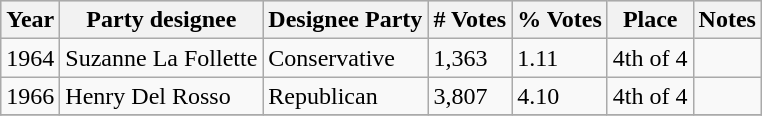<table class=wikitable>
<tr bgcolor=lightgrey>
<th>Year</th>
<th>Party designee</th>
<th>Designee Party</th>
<th># Votes</th>
<th>% Votes</th>
<th>Place</th>
<th>Notes</th>
</tr>
<tr>
<td>1964</td>
<td>Suzanne La Follette</td>
<td>Conservative</td>
<td>1,363</td>
<td>1.11</td>
<td>4th of 4</td>
<td></td>
</tr>
<tr>
<td>1966</td>
<td>Henry Del Rosso</td>
<td>Republican</td>
<td>3,807</td>
<td>4.10</td>
<td>4th of 4</td>
<td></td>
</tr>
<tr>
</tr>
</table>
